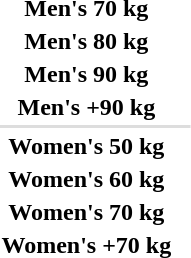<table>
<tr>
<th scope="row">Men's 70 kg</th>
<td></td>
<td></td>
<td></td>
</tr>
<tr>
<th scope="row">Men's 80 kg</th>
<td></td>
<td></td>
<td></td>
</tr>
<tr>
<th scope="row">Men's 90 kg</th>
<td></td>
<td></td>
<td></td>
</tr>
<tr>
<th scope="row">Men's +90 kg</th>
<td></td>
<td></td>
<td></td>
</tr>
<tr bgcolor=#DDDDDD>
<td colspan=4></td>
</tr>
<tr>
<th scope="row">Women's 50 kg</th>
<td></td>
<td></td>
<td></td>
</tr>
<tr>
<th scope="row">Women's 60 kg</th>
<td></td>
<td></td>
<td></td>
</tr>
<tr>
<th scope="row">Women's 70 kg</th>
<td></td>
<td></td>
<td></td>
</tr>
<tr>
<th scope="row">Women's +70 kg</th>
<td></td>
<td></td>
<td></td>
</tr>
</table>
